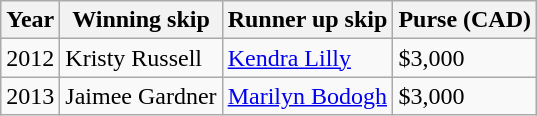<table class="wikitable">
<tr>
<th>Year</th>
<th>Winning skip</th>
<th>Runner up skip</th>
<th>Purse (CAD)</th>
</tr>
<tr>
<td>2012</td>
<td> Kristy Russell</td>
<td> <a href='#'>Kendra Lilly</a></td>
<td>$3,000</td>
</tr>
<tr>
<td>2013</td>
<td> Jaimee Gardner</td>
<td> <a href='#'>Marilyn Bodogh</a></td>
<td>$3,000</td>
</tr>
</table>
